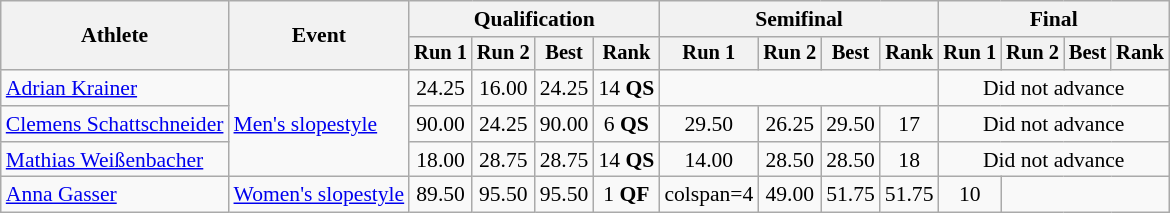<table class="wikitable" style="font-size:90%">
<tr>
<th rowspan="2">Athlete</th>
<th rowspan="2">Event</th>
<th colspan="4">Qualification</th>
<th colspan="4">Semifinal</th>
<th colspan="4">Final</th>
</tr>
<tr style="font-size:95%">
<th>Run 1</th>
<th>Run 2</th>
<th>Best</th>
<th>Rank</th>
<th>Run 1</th>
<th>Run 2</th>
<th>Best</th>
<th>Rank</th>
<th>Run 1</th>
<th>Run 2</th>
<th>Best</th>
<th>Rank</th>
</tr>
<tr align=center>
<td align=left><a href='#'>Adrian Krainer</a></td>
<td align=left rowspan=3><a href='#'>Men's slopestyle</a></td>
<td>24.25</td>
<td>16.00</td>
<td>24.25</td>
<td>14 <strong>QS</strong></td>
<td colspan=4></td>
<td colspan=4>Did not advance</td>
</tr>
<tr align=center>
<td align=left><a href='#'>Clemens Schattschneider</a></td>
<td>90.00</td>
<td>24.25</td>
<td>90.00</td>
<td>6 <strong>QS</strong></td>
<td>29.50</td>
<td>26.25</td>
<td>29.50</td>
<td>17</td>
<td colspan=4>Did not advance</td>
</tr>
<tr align=center>
<td align=left><a href='#'>Mathias Weißenbacher</a></td>
<td>18.00</td>
<td>28.75</td>
<td>28.75</td>
<td>14 <strong>QS</strong></td>
<td>14.00</td>
<td>28.50</td>
<td>28.50</td>
<td>18</td>
<td colspan=4>Did not advance</td>
</tr>
<tr align=center>
<td align=left><a href='#'>Anna Gasser</a></td>
<td align=left><a href='#'>Women's slopestyle</a></td>
<td>89.50</td>
<td>95.50</td>
<td>95.50</td>
<td>1 <strong>QF</strong></td>
<td>colspan=4 </td>
<td>49.00</td>
<td>51.75</td>
<td>51.75</td>
<td>10</td>
</tr>
</table>
